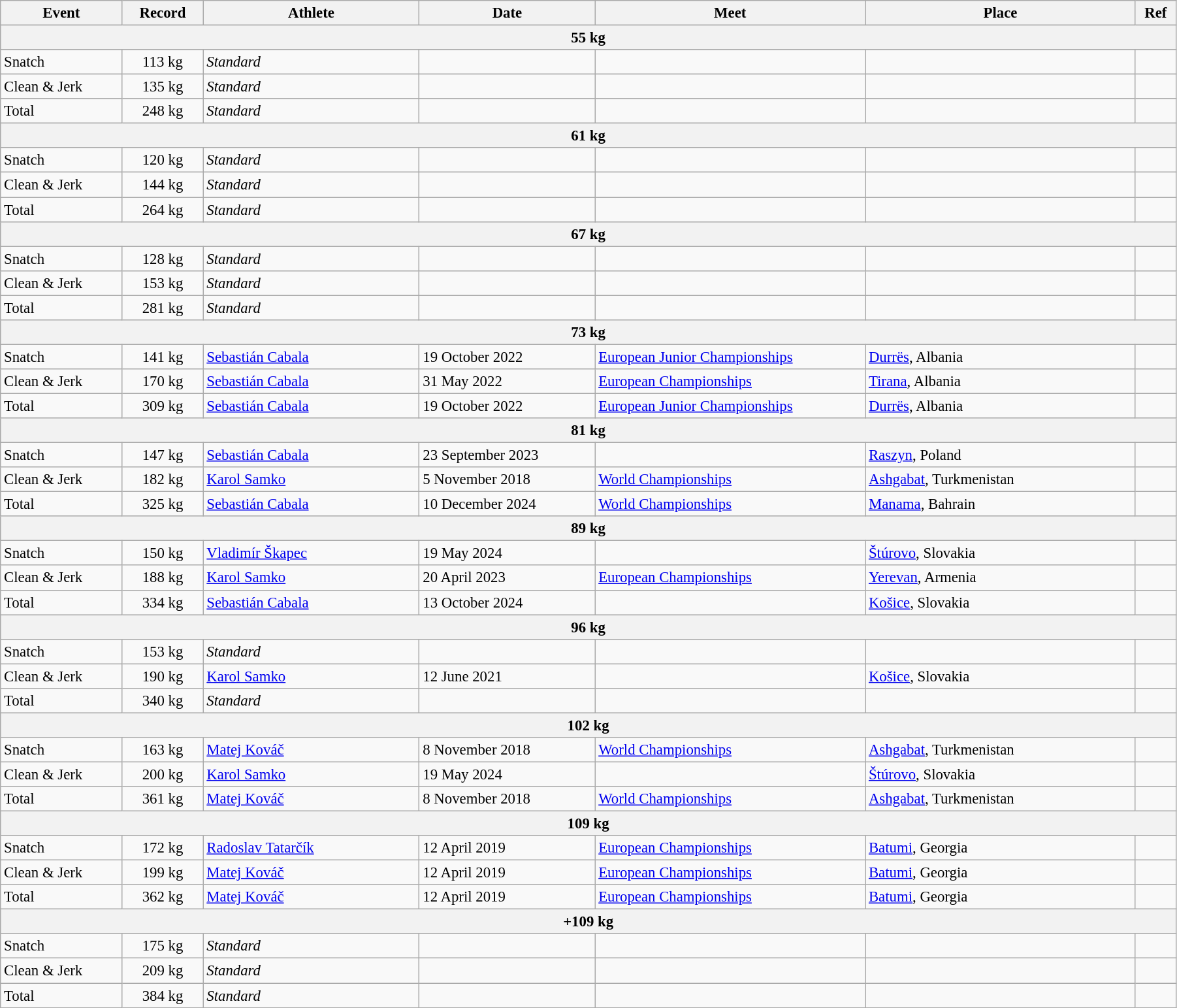<table class="wikitable" style="font-size:95%; width: 95%;">
<tr>
<th width=9%>Event</th>
<th width=6%>Record</th>
<th width=16%>Athlete</th>
<th width=13%>Date</th>
<th width=20%>Meet</th>
<th width=20%>Place</th>
<th width=3%>Ref</th>
</tr>
<tr bgcolor="#DDDDDD">
<th colspan="7">55 kg</th>
</tr>
<tr>
<td>Snatch</td>
<td align="center">113 kg</td>
<td><em>Standard</em></td>
<td></td>
<td></td>
<td></td>
<td></td>
</tr>
<tr>
<td>Clean & Jerk</td>
<td align="center">135 kg</td>
<td><em>Standard</em></td>
<td></td>
<td></td>
<td></td>
<td></td>
</tr>
<tr>
<td>Total</td>
<td align="center">248 kg</td>
<td><em>Standard</em></td>
<td></td>
<td></td>
<td></td>
<td></td>
</tr>
<tr bgcolor="#DDDDDD">
<th colspan="7">61 kg</th>
</tr>
<tr>
<td>Snatch</td>
<td align="center">120 kg</td>
<td><em>Standard</em></td>
<td></td>
<td></td>
<td></td>
<td></td>
</tr>
<tr>
<td>Clean & Jerk</td>
<td align="center">144 kg</td>
<td><em>Standard</em></td>
<td></td>
<td></td>
<td></td>
<td></td>
</tr>
<tr>
<td>Total</td>
<td align="center">264 kg</td>
<td><em>Standard</em></td>
<td></td>
<td></td>
<td></td>
<td></td>
</tr>
<tr bgcolor="#DDDDDD">
<th colspan="7">67 kg</th>
</tr>
<tr>
<td>Snatch</td>
<td align="center">128 kg</td>
<td><em>Standard</em></td>
<td></td>
<td></td>
<td></td>
<td></td>
</tr>
<tr>
<td>Clean & Jerk</td>
<td align="center">153 kg</td>
<td><em>Standard</em></td>
<td></td>
<td></td>
<td></td>
<td></td>
</tr>
<tr>
<td>Total</td>
<td align="center">281 kg</td>
<td><em>Standard</em></td>
<td></td>
<td></td>
<td></td>
<td></td>
</tr>
<tr bgcolor="#DDDDDD">
<th colspan="7">73 kg</th>
</tr>
<tr>
<td>Snatch</td>
<td align="center">141 kg</td>
<td><a href='#'>Sebastián Cabala</a></td>
<td>19 October 2022</td>
<td><a href='#'>European Junior Championships</a></td>
<td><a href='#'>Durrës</a>, Albania</td>
<td></td>
</tr>
<tr>
<td>Clean & Jerk</td>
<td align="center">170 kg</td>
<td><a href='#'>Sebastián Cabala</a></td>
<td>31 May 2022</td>
<td><a href='#'>European Championships</a></td>
<td><a href='#'>Tirana</a>, Albania</td>
<td></td>
</tr>
<tr>
<td>Total</td>
<td align="center">309 kg</td>
<td><a href='#'>Sebastián Cabala</a></td>
<td>19 October 2022</td>
<td><a href='#'>European Junior Championships</a></td>
<td><a href='#'>Durrës</a>, Albania</td>
<td></td>
</tr>
<tr bgcolor="#DDDDDD">
<th colspan="7">81 kg</th>
</tr>
<tr>
<td>Snatch</td>
<td align="center">147 kg</td>
<td><a href='#'>Sebastián Cabala</a></td>
<td>23 September 2023</td>
<td></td>
<td><a href='#'>Raszyn</a>, Poland</td>
<td></td>
</tr>
<tr>
<td>Clean & Jerk</td>
<td align="center">182 kg</td>
<td><a href='#'>Karol Samko</a></td>
<td>5 November 2018</td>
<td><a href='#'>World Championships</a></td>
<td><a href='#'>Ashgabat</a>, Turkmenistan</td>
<td></td>
</tr>
<tr>
<td>Total</td>
<td align="center">325 kg</td>
<td><a href='#'>Sebastián Cabala</a></td>
<td>10 December 2024</td>
<td><a href='#'>World Championships</a></td>
<td><a href='#'>Manama</a>, Bahrain</td>
<td></td>
</tr>
<tr bgcolor="#DDDDDD">
<th colspan="7">89 kg</th>
</tr>
<tr>
<td>Snatch</td>
<td align="center">150 kg</td>
<td><a href='#'>Vladimír Škapec</a></td>
<td>19 May 2024</td>
<td></td>
<td><a href='#'>Štúrovo</a>, Slovakia</td>
<td></td>
</tr>
<tr>
<td>Clean & Jerk</td>
<td align="center">188 kg</td>
<td><a href='#'>Karol Samko</a></td>
<td>20 April 2023</td>
<td><a href='#'>European Championships</a></td>
<td><a href='#'>Yerevan</a>, Armenia</td>
<td></td>
</tr>
<tr>
<td>Total</td>
<td align="center">334 kg</td>
<td><a href='#'>Sebastián Cabala</a></td>
<td>13 October 2024</td>
<td></td>
<td><a href='#'>Košice</a>, Slovakia</td>
<td></td>
</tr>
<tr bgcolor="#DDDDDD">
<th colspan="7">96 kg</th>
</tr>
<tr>
<td>Snatch</td>
<td align="center">153 kg</td>
<td><em>Standard</em></td>
<td></td>
<td></td>
<td></td>
<td></td>
</tr>
<tr>
<td>Clean & Jerk</td>
<td align="center">190 kg</td>
<td><a href='#'>Karol Samko</a></td>
<td>12 June 2021</td>
<td></td>
<td><a href='#'>Košice</a>, Slovakia</td>
<td></td>
</tr>
<tr>
<td>Total</td>
<td align="center">340 kg</td>
<td><em>Standard</em></td>
<td></td>
<td></td>
<td></td>
<td></td>
</tr>
<tr bgcolor="#DDDDDD">
<th colspan="7">102 kg</th>
</tr>
<tr>
<td>Snatch</td>
<td align="center">163 kg</td>
<td><a href='#'>Matej Kováč</a></td>
<td>8 November 2018</td>
<td><a href='#'>World Championships</a></td>
<td><a href='#'>Ashgabat</a>, Turkmenistan</td>
<td></td>
</tr>
<tr>
<td>Clean & Jerk</td>
<td align="center">200 kg</td>
<td><a href='#'>Karol Samko</a></td>
<td>19 May 2024</td>
<td></td>
<td><a href='#'>Štúrovo</a>, Slovakia</td>
<td></td>
</tr>
<tr>
<td>Total</td>
<td align="center">361 kg</td>
<td><a href='#'>Matej Kováč</a></td>
<td>8 November 2018</td>
<td><a href='#'>World Championships</a></td>
<td><a href='#'>Ashgabat</a>, Turkmenistan</td>
<td></td>
</tr>
<tr bgcolor="#DDDDDD">
<th colspan="7">109 kg</th>
</tr>
<tr>
<td>Snatch</td>
<td align="center">172 kg</td>
<td><a href='#'>Radoslav Tatarčík</a></td>
<td>12 April 2019</td>
<td><a href='#'>European Championships</a></td>
<td><a href='#'>Batumi</a>, Georgia</td>
<td></td>
</tr>
<tr>
<td>Clean & Jerk</td>
<td align="center">199 kg</td>
<td><a href='#'>Matej Kováč</a></td>
<td>12 April 2019</td>
<td><a href='#'>European Championships</a></td>
<td><a href='#'>Batumi</a>, Georgia</td>
<td></td>
</tr>
<tr>
<td>Total</td>
<td align="center">362 kg</td>
<td><a href='#'>Matej Kováč</a></td>
<td>12 April 2019</td>
<td><a href='#'>European Championships</a></td>
<td><a href='#'>Batumi</a>, Georgia</td>
<td></td>
</tr>
<tr bgcolor="#DDDDDD">
<th colspan="7">+109 kg</th>
</tr>
<tr>
<td>Snatch</td>
<td align="center">175 kg</td>
<td><em>Standard</em></td>
<td></td>
<td></td>
<td></td>
<td></td>
</tr>
<tr>
<td>Clean & Jerk</td>
<td align="center">209 kg</td>
<td><em>Standard</em></td>
<td></td>
<td></td>
<td></td>
<td></td>
</tr>
<tr>
<td>Total</td>
<td align="center">384 kg</td>
<td><em>Standard</em></td>
<td></td>
<td></td>
<td></td>
<td></td>
</tr>
</table>
